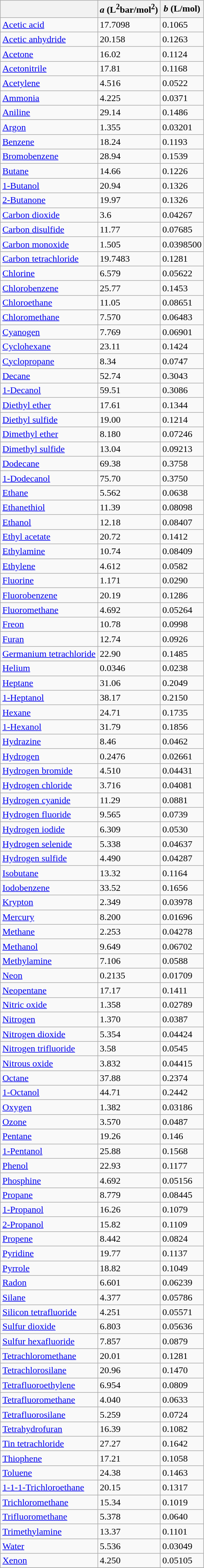<table class="wikitable sortable">
<tr>
<th> </th>
<th><em>a</em> (L<sup>2</sup>bar/mol<sup>2</sup>)</th>
<th><em>b</em> (L/mol)</th>
</tr>
<tr>
<td><a href='#'>Acetic acid</a></td>
<td>17.7098</td>
<td>0.1065</td>
</tr>
<tr>
<td><a href='#'>Acetic anhydride</a></td>
<td>20.158</td>
<td>0.1263</td>
</tr>
<tr>
<td><a href='#'>Acetone</a></td>
<td>16.02</td>
<td>0.1124</td>
</tr>
<tr>
<td><a href='#'>Acetonitrile</a></td>
<td>17.81</td>
<td>0.1168</td>
</tr>
<tr>
<td><a href='#'>Acetylene</a></td>
<td>4.516</td>
<td>0.0522</td>
</tr>
<tr>
<td><a href='#'>Ammonia</a></td>
<td>4.225</td>
<td>0.0371</td>
</tr>
<tr>
<td><a href='#'>Aniline</a></td>
<td>29.14</td>
<td>0.1486</td>
</tr>
<tr>
<td><a href='#'>Argon</a></td>
<td>1.355</td>
<td>0.03201</td>
</tr>
<tr>
<td><a href='#'>Benzene</a></td>
<td>18.24</td>
<td>0.1193</td>
</tr>
<tr>
<td><a href='#'>Bromobenzene</a></td>
<td>28.94</td>
<td>0.1539</td>
</tr>
<tr>
<td><a href='#'>Butane</a></td>
<td>14.66</td>
<td>0.1226</td>
</tr>
<tr>
<td><a href='#'>1-Butanol</a></td>
<td>20.94</td>
<td>0.1326</td>
</tr>
<tr>
<td><a href='#'>2-Butanone</a></td>
<td>19.97</td>
<td>0.1326</td>
</tr>
<tr>
<td><a href='#'>Carbon dioxide</a></td>
<td>3.6</td>
<td>0.04267</td>
</tr>
<tr>
<td><a href='#'>Carbon disulfide</a></td>
<td>11.77</td>
<td>0.07685</td>
</tr>
<tr>
<td><a href='#'>Carbon monoxide</a></td>
<td>1.505</td>
<td>0.0398500</td>
</tr>
<tr>
<td><a href='#'>Carbon tetrachloride</a></td>
<td>19.7483</td>
<td>0.1281</td>
</tr>
<tr>
<td><a href='#'>Chlorine</a></td>
<td>6.579</td>
<td>0.05622</td>
</tr>
<tr>
<td><a href='#'>Chlorobenzene</a></td>
<td>25.77</td>
<td>0.1453</td>
</tr>
<tr>
<td><a href='#'>Chloroethane</a></td>
<td>11.05</td>
<td>0.08651</td>
</tr>
<tr>
<td><a href='#'>Chloromethane</a></td>
<td>7.570</td>
<td>0.06483</td>
</tr>
<tr>
<td><a href='#'>Cyanogen</a></td>
<td>7.769</td>
<td>0.06901</td>
</tr>
<tr>
<td><a href='#'>Cyclohexane</a></td>
<td>23.11</td>
<td>0.1424</td>
</tr>
<tr>
<td><a href='#'>Cyclopropane</a></td>
<td>8.34</td>
<td>0.0747</td>
</tr>
<tr>
<td><a href='#'>Decane</a></td>
<td>52.74</td>
<td>0.3043</td>
</tr>
<tr>
<td><a href='#'>1-Decanol</a></td>
<td>59.51</td>
<td>0.3086</td>
</tr>
<tr>
<td><a href='#'>Diethyl ether</a></td>
<td>17.61</td>
<td>0.1344</td>
</tr>
<tr>
<td><a href='#'>Diethyl sulfide</a></td>
<td>19.00</td>
<td>0.1214</td>
</tr>
<tr>
<td><a href='#'>Dimethyl ether</a></td>
<td>8.180</td>
<td>0.07246</td>
</tr>
<tr>
<td><a href='#'>Dimethyl sulfide</a></td>
<td>13.04</td>
<td>0.09213</td>
</tr>
<tr>
<td><a href='#'>Dodecane</a></td>
<td>69.38</td>
<td>0.3758</td>
</tr>
<tr>
<td><a href='#'>1-Dodecanol</a></td>
<td>75.70</td>
<td>0.3750</td>
</tr>
<tr>
<td><a href='#'>Ethane</a></td>
<td>5.562</td>
<td>0.0638</td>
</tr>
<tr>
<td><a href='#'>Ethanethiol</a></td>
<td>11.39</td>
<td>0.08098</td>
</tr>
<tr>
<td><a href='#'>Ethanol</a></td>
<td>12.18</td>
<td>0.08407</td>
</tr>
<tr>
<td><a href='#'>Ethyl acetate</a></td>
<td>20.72</td>
<td>0.1412</td>
</tr>
<tr>
<td><a href='#'>Ethylamine</a></td>
<td>10.74</td>
<td>0.08409</td>
</tr>
<tr>
<td><a href='#'>Ethylene</a></td>
<td>4.612</td>
<td>0.0582</td>
</tr>
<tr>
<td><a href='#'>Fluorine</a></td>
<td>1.171</td>
<td>0.0290</td>
</tr>
<tr>
<td><a href='#'>Fluorobenzene</a></td>
<td>20.19</td>
<td>0.1286</td>
</tr>
<tr>
<td><a href='#'>Fluoromethane</a></td>
<td>4.692</td>
<td>0.05264</td>
</tr>
<tr>
<td><a href='#'>Freon</a></td>
<td>10.78</td>
<td>0.0998</td>
</tr>
<tr>
<td><a href='#'>Furan</a></td>
<td>12.74</td>
<td>0.0926</td>
</tr>
<tr>
<td><a href='#'>Germanium tetrachloride</a></td>
<td>22.90</td>
<td>0.1485</td>
</tr>
<tr>
<td><a href='#'>Helium</a></td>
<td>0.0346</td>
<td>0.0238</td>
</tr>
<tr>
<td><a href='#'>Heptane</a></td>
<td>31.06</td>
<td>0.2049</td>
</tr>
<tr>
<td><a href='#'>1-Heptanol</a></td>
<td>38.17</td>
<td>0.2150</td>
</tr>
<tr>
<td><a href='#'>Hexane</a></td>
<td>24.71</td>
<td>0.1735</td>
</tr>
<tr>
<td><a href='#'>1-Hexanol</a></td>
<td>31.79</td>
<td>0.1856</td>
</tr>
<tr>
<td><a href='#'>Hydrazine</a></td>
<td>8.46</td>
<td>0.0462</td>
</tr>
<tr>
<td><a href='#'>Hydrogen</a></td>
<td>0.2476</td>
<td>0.02661</td>
</tr>
<tr>
<td><a href='#'>Hydrogen bromide</a></td>
<td>4.510</td>
<td>0.04431</td>
</tr>
<tr>
<td><a href='#'>Hydrogen chloride</a></td>
<td>3.716</td>
<td>0.04081</td>
</tr>
<tr>
<td><a href='#'>Hydrogen cyanide</a></td>
<td>11.29</td>
<td>0.0881</td>
</tr>
<tr>
<td><a href='#'>Hydrogen fluoride</a></td>
<td>9.565</td>
<td>0.0739</td>
</tr>
<tr>
<td><a href='#'>Hydrogen iodide</a></td>
<td>6.309</td>
<td>0.0530</td>
</tr>
<tr>
<td><a href='#'>Hydrogen selenide</a></td>
<td>5.338</td>
<td>0.04637</td>
</tr>
<tr>
<td><a href='#'>Hydrogen sulfide</a></td>
<td>4.490</td>
<td>0.04287</td>
</tr>
<tr>
<td><a href='#'>Isobutane</a></td>
<td>13.32</td>
<td>0.1164</td>
</tr>
<tr>
<td><a href='#'>Iodobenzene</a></td>
<td>33.52</td>
<td>0.1656</td>
</tr>
<tr>
<td><a href='#'>Krypton</a></td>
<td>2.349</td>
<td>0.03978</td>
</tr>
<tr>
<td><a href='#'>Mercury</a></td>
<td>8.200</td>
<td>0.01696</td>
</tr>
<tr>
<td><a href='#'>Methane</a></td>
<td>2.253</td>
<td>0.04278</td>
</tr>
<tr>
<td><a href='#'>Methanol</a></td>
<td>9.649</td>
<td>0.06702</td>
</tr>
<tr>
<td><a href='#'>Methylamine</a></td>
<td>7.106</td>
<td>0.0588</td>
</tr>
<tr>
<td><a href='#'>Neon</a></td>
<td>0.2135</td>
<td>0.01709</td>
</tr>
<tr>
<td><a href='#'>Neopentane</a></td>
<td>17.17</td>
<td>0.1411</td>
</tr>
<tr>
<td><a href='#'>Nitric oxide</a></td>
<td>1.358</td>
<td>0.02789</td>
</tr>
<tr>
<td><a href='#'>Nitrogen</a></td>
<td>1.370</td>
<td>0.0387</td>
</tr>
<tr>
<td><a href='#'>Nitrogen dioxide</a></td>
<td>5.354</td>
<td>0.04424</td>
</tr>
<tr>
<td><a href='#'>Nitrogen trifluoride</a></td>
<td>3.58</td>
<td>0.0545</td>
</tr>
<tr>
<td><a href='#'>Nitrous oxide</a></td>
<td>3.832</td>
<td>0.04415</td>
</tr>
<tr>
<td><a href='#'>Octane</a></td>
<td>37.88</td>
<td>0.2374</td>
</tr>
<tr>
<td><a href='#'>1-Octanol</a></td>
<td>44.71</td>
<td>0.2442</td>
</tr>
<tr>
<td><a href='#'>Oxygen</a></td>
<td>1.382</td>
<td>0.03186</td>
</tr>
<tr>
<td><a href='#'>Ozone</a></td>
<td>3.570</td>
<td>0.0487</td>
</tr>
<tr>
<td><a href='#'>Pentane</a></td>
<td>19.26</td>
<td>0.146</td>
</tr>
<tr>
<td><a href='#'>1-Pentanol</a></td>
<td>25.88</td>
<td>0.1568</td>
</tr>
<tr>
<td><a href='#'>Phenol</a></td>
<td>22.93</td>
<td>0.1177</td>
</tr>
<tr>
<td><a href='#'>Phosphine</a></td>
<td>4.692</td>
<td>0.05156</td>
</tr>
<tr>
<td><a href='#'>Propane</a></td>
<td>8.779</td>
<td>0.08445</td>
</tr>
<tr>
<td><a href='#'>1-Propanol</a></td>
<td>16.26</td>
<td>0.1079</td>
</tr>
<tr>
<td><a href='#'>2-Propanol</a></td>
<td>15.82</td>
<td>0.1109</td>
</tr>
<tr>
<td><a href='#'>Propene</a></td>
<td>8.442</td>
<td>0.0824</td>
</tr>
<tr>
<td><a href='#'>Pyridine</a></td>
<td>19.77</td>
<td>0.1137</td>
</tr>
<tr>
<td><a href='#'>Pyrrole</a></td>
<td>18.82</td>
<td>0.1049</td>
</tr>
<tr>
<td><a href='#'>Radon</a></td>
<td>6.601</td>
<td>0.06239</td>
</tr>
<tr>
<td><a href='#'>Silane</a></td>
<td>4.377</td>
<td>0.05786</td>
</tr>
<tr>
<td><a href='#'>Silicon tetrafluoride</a></td>
<td>4.251</td>
<td>0.05571</td>
</tr>
<tr>
<td><a href='#'>Sulfur dioxide</a></td>
<td>6.803</td>
<td>0.05636</td>
</tr>
<tr>
<td><a href='#'>Sulfur hexafluoride</a></td>
<td>7.857</td>
<td>0.0879</td>
</tr>
<tr>
<td><a href='#'>Tetrachloromethane</a></td>
<td>20.01</td>
<td>0.1281</td>
</tr>
<tr>
<td><a href='#'>Tetrachlorosilane</a></td>
<td>20.96</td>
<td>0.1470</td>
</tr>
<tr>
<td><a href='#'>Tetrafluoroethylene</a></td>
<td>6.954</td>
<td>0.0809</td>
</tr>
<tr>
<td><a href='#'>Tetrafluoromethane</a></td>
<td>4.040</td>
<td>0.0633</td>
</tr>
<tr>
<td><a href='#'>Tetrafluorosilane</a></td>
<td>5.259</td>
<td>0.0724</td>
</tr>
<tr>
<td><a href='#'>Tetrahydrofuran</a></td>
<td>16.39</td>
<td>0.1082</td>
</tr>
<tr>
<td><a href='#'>Tin tetrachloride</a></td>
<td>27.27</td>
<td>0.1642</td>
</tr>
<tr>
<td><a href='#'>Thiophene</a></td>
<td>17.21</td>
<td>0.1058</td>
</tr>
<tr>
<td><a href='#'>Toluene</a></td>
<td>24.38</td>
<td>0.1463</td>
</tr>
<tr>
<td><a href='#'>1-1-1-Trichloroethane</a></td>
<td>20.15</td>
<td>0.1317</td>
</tr>
<tr>
<td><a href='#'>Trichloromethane</a></td>
<td>15.34</td>
<td>0.1019</td>
</tr>
<tr>
<td><a href='#'>Trifluoromethane</a></td>
<td>5.378</td>
<td>0.0640</td>
</tr>
<tr>
<td><a href='#'>Trimethylamine</a></td>
<td>13.37</td>
<td>0.1101</td>
</tr>
<tr>
<td><a href='#'>Water</a></td>
<td>5.536</td>
<td>0.03049</td>
</tr>
<tr>
<td><a href='#'>Xenon</a></td>
<td>4.250</td>
<td>0.05105</td>
</tr>
<tr>
</tr>
</table>
